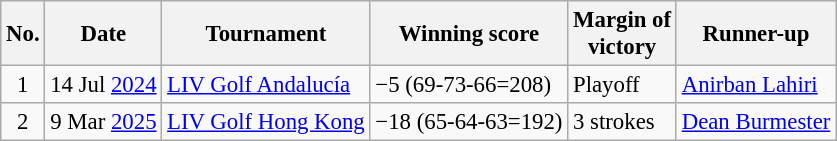<table class="wikitable" style="font-size:95%;">
<tr>
<th>No.</th>
<th>Date</th>
<th>Tournament</th>
<th>Winning score</th>
<th>Margin of<br>victory</th>
<th>Runner-up</th>
</tr>
<tr>
<td align=center>1</td>
<td align=right>14 Jul <a href='#'>2024</a></td>
<td><a href='#'>LIV Golf Andalucía</a></td>
<td>−5 (69-73-66=208)</td>
<td>Playoff</td>
<td> <a href='#'>Anirban Lahiri</a></td>
</tr>
<tr>
<td align=center>2</td>
<td align=right>9 Mar <a href='#'>2025</a></td>
<td><a href='#'>LIV Golf Hong Kong</a></td>
<td>−18 (65-64-63=192)</td>
<td>3 strokes</td>
<td> <a href='#'>Dean Burmester</a></td>
</tr>
</table>
